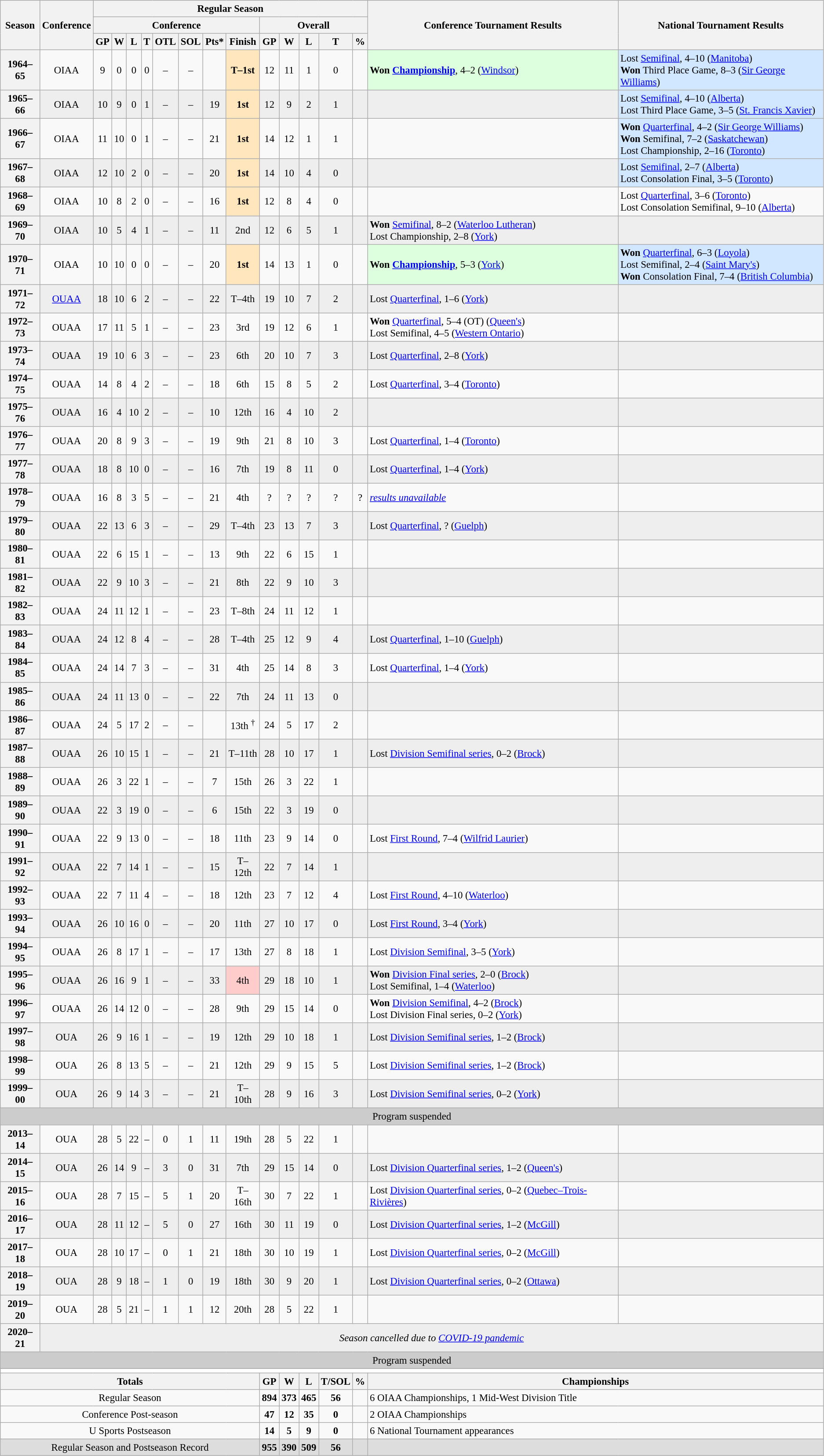<table class="wikitable" style="text-align: center; font-size: 95%">
<tr>
<th rowspan="3">Season</th>
<th rowspan="3">Conference</th>
<th colspan="13">Regular Season</th>
<th rowspan="3">Conference Tournament Results</th>
<th rowspan="3">National Tournament Results</th>
</tr>
<tr>
<th colspan="8">Conference</th>
<th colspan="5">Overall</th>
</tr>
<tr>
<th>GP</th>
<th>W</th>
<th>L</th>
<th>T</th>
<th>OTL</th>
<th>SOL</th>
<th>Pts*</th>
<th>Finish</th>
<th>GP</th>
<th>W</th>
<th>L</th>
<th>T</th>
<th>%</th>
</tr>
<tr>
<th>1964–65</th>
<td>OIAA</td>
<td>9</td>
<td>0</td>
<td>0</td>
<td>0</td>
<td>–</td>
<td>–</td>
<td></td>
<td bgcolor=FFE6BD><strong>T–1st</strong></td>
<td>12</td>
<td>11</td>
<td>1</td>
<td>0</td>
<td></td>
<td bgcolor=ddffdd align="left"><strong>Won <a href='#'>Championship</a></strong>, 4–2 (<a href='#'>Windsor</a>)</td>
<td bgcolor=D0E7FF align="left">Lost <a href='#'>Semifinal</a>, 4–10 (<a href='#'>Manitoba</a>)<br><strong>Won</strong> Third Place Game, 8–3 (<a href='#'>Sir George Williams</a>)</td>
</tr>
<tr bgcolor=eeeeee>
<th>1965–66</th>
<td>OIAA</td>
<td>10</td>
<td>9</td>
<td>0</td>
<td>1</td>
<td>–</td>
<td>–</td>
<td>19</td>
<td bgcolor=FFE6BD><strong>1st</strong></td>
<td>12</td>
<td>9</td>
<td>2</td>
<td>1</td>
<td></td>
<td align="left"></td>
<td bgcolor=D0E7FF align="left">Lost <a href='#'>Semifinal</a>, 4–10 (<a href='#'>Alberta</a>)<br>Lost Third Place Game, 3–5 (<a href='#'>St. Francis Xavier</a>)</td>
</tr>
<tr>
<th>1966–67</th>
<td>OIAA</td>
<td>11</td>
<td>10</td>
<td>0</td>
<td>1</td>
<td>–</td>
<td>–</td>
<td>21</td>
<td bgcolor=FFE6BD><strong>1st</strong></td>
<td>14</td>
<td>12</td>
<td>1</td>
<td>1</td>
<td></td>
<td align="left"></td>
<td bgcolor=D0E7FF align="left"><strong>Won</strong> <a href='#'>Quarterfinal</a>, 4–2 (<a href='#'>Sir George Williams</a>)<br><strong>Won</strong> Semifinal, 7–2 (<a href='#'>Saskatchewan</a>)<br>Lost Championship, 2–16 (<a href='#'>Toronto</a>)</td>
</tr>
<tr bgcolor=eeeeee>
<th>1967–68</th>
<td>OIAA</td>
<td>12</td>
<td>10</td>
<td>2</td>
<td>0</td>
<td>–</td>
<td>–</td>
<td>20</td>
<td bgcolor=FFE6BD><strong>1st</strong></td>
<td>14</td>
<td>10</td>
<td>4</td>
<td>0</td>
<td></td>
<td align="left"></td>
<td bgcolor=D0E7FF align="left">Lost <a href='#'>Semifinal</a>, 2–7 (<a href='#'>Alberta</a>)<br>Lost Consolation Final, 3–5 (<a href='#'>Toronto</a>)</td>
</tr>
<tr>
<th>1968–69</th>
<td>OIAA</td>
<td>10</td>
<td>8</td>
<td>2</td>
<td>0</td>
<td>–</td>
<td>–</td>
<td>16</td>
<td bgcolor=FFE6BD><strong>1st</strong></td>
<td>12</td>
<td>8</td>
<td>4</td>
<td>0</td>
<td></td>
<td align="left"></td>
<td align="left">Lost <a href='#'>Quarterfinal</a>, 3–6 (<a href='#'>Toronto</a>)<br>Lost Consolation Semifinal, 9–10 (<a href='#'>Alberta</a>)</td>
</tr>
<tr bgcolor=eeeeee>
<th>1969–70</th>
<td>OIAA</td>
<td>10</td>
<td>5</td>
<td>4</td>
<td>1</td>
<td>–</td>
<td>–</td>
<td>11</td>
<td>2nd</td>
<td>12</td>
<td>6</td>
<td>5</td>
<td>1</td>
<td></td>
<td align="left"><strong>Won</strong> <a href='#'>Semifinal</a>, 8–2 (<a href='#'>Waterloo Lutheran</a>)<br>Lost Championship, 2–8 (<a href='#'>York</a>)</td>
<td align="left"></td>
</tr>
<tr>
<th>1970–71</th>
<td>OIAA</td>
<td>10</td>
<td>10</td>
<td>0</td>
<td>0</td>
<td>–</td>
<td>–</td>
<td>20</td>
<td bgcolor=FFE6BD><strong>1st</strong></td>
<td>14</td>
<td>13</td>
<td>1</td>
<td>0</td>
<td></td>
<td bgcolor=ddffdd align="left"><strong>Won <a href='#'>Championship</a></strong>, 5–3 (<a href='#'>York</a>)</td>
<td bgcolor=D0E7FF align="left"><strong>Won</strong> <a href='#'>Quarterfinal</a>, 6–3 (<a href='#'>Loyola</a>)<br>Lost Semifinal, 2–4 (<a href='#'>Saint Mary's</a>)<br><strong>Won</strong> Consolation Final, 7–4 (<a href='#'>British Columbia</a>)</td>
</tr>
<tr bgcolor=eeeeee>
<th>1971–72</th>
<td><a href='#'>OUAA</a></td>
<td>18</td>
<td>10</td>
<td>6</td>
<td>2</td>
<td>–</td>
<td>–</td>
<td>22</td>
<td>T–4th</td>
<td>19</td>
<td>10</td>
<td>7</td>
<td>2</td>
<td></td>
<td align="left">Lost <a href='#'>Quarterfinal</a>, 1–6 (<a href='#'>York</a>)</td>
<td align="left"></td>
</tr>
<tr>
<th>1972–73</th>
<td>OUAA</td>
<td>17</td>
<td>11</td>
<td>5</td>
<td>1</td>
<td>–</td>
<td>–</td>
<td>23</td>
<td>3rd</td>
<td>19</td>
<td>12</td>
<td>6</td>
<td>1</td>
<td></td>
<td align="left"><strong>Won</strong> <a href='#'>Quarterfinal</a>, 5–4 (OT) (<a href='#'>Queen's</a>)<br>Lost Semifinal, 4–5 (<a href='#'>Western Ontario</a>)</td>
<td align="left"></td>
</tr>
<tr bgcolor=eeeeee>
<th>1973–74</th>
<td>OUAA</td>
<td>19</td>
<td>10</td>
<td>6</td>
<td>3</td>
<td>–</td>
<td>–</td>
<td>23</td>
<td>6th</td>
<td>20</td>
<td>10</td>
<td>7</td>
<td>3</td>
<td></td>
<td align="left">Lost <a href='#'>Quarterfinal</a>, 2–8 (<a href='#'>York</a>)</td>
<td align="left"></td>
</tr>
<tr>
<th>1974–75</th>
<td>OUAA</td>
<td>14</td>
<td>8</td>
<td>4</td>
<td>2</td>
<td>–</td>
<td>–</td>
<td>18</td>
<td>6th</td>
<td>15</td>
<td>8</td>
<td>5</td>
<td>2</td>
<td></td>
<td align="left">Lost <a href='#'>Quarterfinal</a>, 3–4 (<a href='#'>Toronto</a>)</td>
<td align="left"></td>
</tr>
<tr bgcolor=eeeeee>
<th>1975–76</th>
<td>OUAA</td>
<td>16</td>
<td>4</td>
<td>10</td>
<td>2</td>
<td>–</td>
<td>–</td>
<td>10</td>
<td>12th</td>
<td>16</td>
<td>4</td>
<td>10</td>
<td>2</td>
<td></td>
<td align="left"></td>
<td align="left"></td>
</tr>
<tr>
<th>1976–77</th>
<td>OUAA</td>
<td>20</td>
<td>8</td>
<td>9</td>
<td>3</td>
<td>–</td>
<td>–</td>
<td>19</td>
<td>9th</td>
<td>21</td>
<td>8</td>
<td>10</td>
<td>3</td>
<td></td>
<td align="left">Lost <a href='#'>Quarterfinal</a>, 1–4 (<a href='#'>Toronto</a>)</td>
<td align="left"></td>
</tr>
<tr bgcolor=eeeeee>
<th>1977–78</th>
<td>OUAA</td>
<td>18</td>
<td>8</td>
<td>10</td>
<td>0</td>
<td>–</td>
<td>–</td>
<td>16</td>
<td>7th</td>
<td>19</td>
<td>8</td>
<td>11</td>
<td>0</td>
<td></td>
<td align="left">Lost <a href='#'>Quarterfinal</a>, 1–4 (<a href='#'>York</a>)</td>
<td align="left"></td>
</tr>
<tr>
<th>1978–79</th>
<td>OUAA</td>
<td>16</td>
<td>8</td>
<td>3</td>
<td>5</td>
<td>–</td>
<td>–</td>
<td>21</td>
<td>4th</td>
<td>?</td>
<td>?</td>
<td>?</td>
<td>?</td>
<td>?</td>
<td align="left"><em><a href='#'>results unavailable</a></em></td>
<td align="left"></td>
</tr>
<tr bgcolor=eeeeee>
<th>1979–80</th>
<td>OUAA</td>
<td>22</td>
<td>13</td>
<td>6</td>
<td>3</td>
<td>–</td>
<td>–</td>
<td>29</td>
<td>T–4th</td>
<td>23</td>
<td>13</td>
<td>7</td>
<td>3</td>
<td></td>
<td align="left">Lost <a href='#'>Quarterfinal</a>, ? (<a href='#'>Guelph</a>)</td>
<td align="left"></td>
</tr>
<tr>
<th>1980–81</th>
<td>OUAA</td>
<td>22</td>
<td>6</td>
<td>15</td>
<td>1</td>
<td>–</td>
<td>–</td>
<td>13</td>
<td>9th</td>
<td>22</td>
<td>6</td>
<td>15</td>
<td>1</td>
<td></td>
<td align="left"></td>
<td align="left"></td>
</tr>
<tr bgcolor=eeeeee>
<th>1981–82</th>
<td>OUAA</td>
<td>22</td>
<td>9</td>
<td>10</td>
<td>3</td>
<td>–</td>
<td>–</td>
<td>21</td>
<td>8th</td>
<td>22</td>
<td>9</td>
<td>10</td>
<td>3</td>
<td></td>
<td align="left"></td>
<td align="left"></td>
</tr>
<tr>
<th>1982–83</th>
<td>OUAA</td>
<td>24</td>
<td>11</td>
<td>12</td>
<td>1</td>
<td>–</td>
<td>–</td>
<td>23</td>
<td>T–8th</td>
<td>24</td>
<td>11</td>
<td>12</td>
<td>1</td>
<td></td>
<td align="left"></td>
<td align="left"></td>
</tr>
<tr bgcolor=eeeeee>
<th>1983–84</th>
<td>OUAA</td>
<td>24</td>
<td>12</td>
<td>8</td>
<td>4</td>
<td>–</td>
<td>–</td>
<td>28</td>
<td>T–4th</td>
<td>25</td>
<td>12</td>
<td>9</td>
<td>4</td>
<td></td>
<td align="left">Lost <a href='#'>Quarterfinal</a>, 1–10 (<a href='#'>Guelph</a>)</td>
<td align="left"></td>
</tr>
<tr>
<th>1984–85</th>
<td>OUAA</td>
<td>24</td>
<td>14</td>
<td>7</td>
<td>3</td>
<td>–</td>
<td>–</td>
<td>31</td>
<td>4th</td>
<td>25</td>
<td>14</td>
<td>8</td>
<td>3</td>
<td></td>
<td align="left">Lost <a href='#'>Quarterfinal</a>, 1–4 (<a href='#'>York</a>)</td>
<td align="left"></td>
</tr>
<tr bgcolor=eeeeee>
<th>1985–86</th>
<td>OUAA</td>
<td>24</td>
<td>11</td>
<td>13</td>
<td>0</td>
<td>–</td>
<td>–</td>
<td>22</td>
<td>7th</td>
<td>24</td>
<td>11</td>
<td>13</td>
<td>0</td>
<td></td>
<td align="left"></td>
<td align="left"></td>
</tr>
<tr>
<th>1986–87</th>
<td>OUAA</td>
<td>24</td>
<td>5</td>
<td>17</td>
<td>2</td>
<td>–</td>
<td>–</td>
<td></td>
<td>13th <sup>†</sup></td>
<td>24</td>
<td>5</td>
<td>17</td>
<td>2</td>
<td></td>
<td align="left"></td>
<td align="left"></td>
</tr>
<tr bgcolor=eeeeee>
<th>1987–88</th>
<td>OUAA</td>
<td>26</td>
<td>10</td>
<td>15</td>
<td>1</td>
<td>–</td>
<td>–</td>
<td>21</td>
<td>T–11th</td>
<td>28</td>
<td>10</td>
<td>17</td>
<td>1</td>
<td></td>
<td align="left">Lost <a href='#'>Division Semifinal series</a>, 0–2 (<a href='#'>Brock</a>)</td>
<td align="left"></td>
</tr>
<tr>
<th>1988–89</th>
<td>OUAA</td>
<td>26</td>
<td>3</td>
<td>22</td>
<td>1</td>
<td>–</td>
<td>–</td>
<td>7</td>
<td>15th</td>
<td>26</td>
<td>3</td>
<td>22</td>
<td>1</td>
<td></td>
<td align="left"></td>
<td align="left"></td>
</tr>
<tr bgcolor=eeeeee>
<th>1989–90</th>
<td>OUAA</td>
<td>22</td>
<td>3</td>
<td>19</td>
<td>0</td>
<td>–</td>
<td>–</td>
<td>6</td>
<td>15th</td>
<td>22</td>
<td>3</td>
<td>19</td>
<td>0</td>
<td></td>
<td align="left"></td>
<td align="left"></td>
</tr>
<tr>
<th>1990–91</th>
<td>OUAA</td>
<td>22</td>
<td>9</td>
<td>13</td>
<td>0</td>
<td>–</td>
<td>–</td>
<td>18</td>
<td>11th</td>
<td>23</td>
<td>9</td>
<td>14</td>
<td>0</td>
<td></td>
<td align="left">Lost <a href='#'>First Round</a>, 7–4 (<a href='#'>Wilfrid Laurier</a>)</td>
<td align="left"></td>
</tr>
<tr bgcolor=eeeeee>
<th>1991–92</th>
<td>OUAA</td>
<td>22</td>
<td>7</td>
<td>14</td>
<td>1</td>
<td>–</td>
<td>–</td>
<td>15</td>
<td>T–12th</td>
<td>22</td>
<td>7</td>
<td>14</td>
<td>1</td>
<td></td>
<td align="left"></td>
<td align="left"></td>
</tr>
<tr>
<th>1992–93</th>
<td>OUAA</td>
<td>22</td>
<td>7</td>
<td>11</td>
<td>4</td>
<td>–</td>
<td>–</td>
<td>18</td>
<td>12th</td>
<td>23</td>
<td>7</td>
<td>12</td>
<td>4</td>
<td></td>
<td align="left">Lost <a href='#'>First Round</a>, 4–10 (<a href='#'>Waterloo</a>)</td>
<td align="left"></td>
</tr>
<tr bgcolor=eeeeee>
<th>1993–94</th>
<td>OUAA</td>
<td>26</td>
<td>10</td>
<td>16</td>
<td>0</td>
<td>–</td>
<td>–</td>
<td>20</td>
<td>11th</td>
<td>27</td>
<td>10</td>
<td>17</td>
<td>0</td>
<td></td>
<td align="left">Lost <a href='#'>First Round</a>, 3–4 (<a href='#'>York</a>)</td>
<td align="left"></td>
</tr>
<tr>
<th>1994–95</th>
<td>OUAA</td>
<td>26</td>
<td>8</td>
<td>17</td>
<td>1</td>
<td>–</td>
<td>–</td>
<td>17</td>
<td>13th</td>
<td>27</td>
<td>8</td>
<td>18</td>
<td>1</td>
<td></td>
<td align="left">Lost <a href='#'>Division Semifinal</a>, 3–5 (<a href='#'>York</a>)</td>
<td align="left"></td>
</tr>
<tr bgcolor=eeeeee>
<th>1995–96</th>
<td>OUAA</td>
<td>26</td>
<td>16</td>
<td>9</td>
<td>1</td>
<td>–</td>
<td>–</td>
<td>33</td>
<td bgcolor=ffcccc>4th</td>
<td>29</td>
<td>18</td>
<td>10</td>
<td>1</td>
<td></td>
<td align="left"><strong>Won</strong> <a href='#'>Division Final series</a>, 2–0 (<a href='#'>Brock</a>)<br>Lost Semifinal, 1–4 (<a href='#'>Waterloo</a>)</td>
<td align="left"></td>
</tr>
<tr>
<th>1996–97</th>
<td>OUAA</td>
<td>26</td>
<td>14</td>
<td>12</td>
<td>0</td>
<td>–</td>
<td>–</td>
<td>28</td>
<td>9th</td>
<td>29</td>
<td>15</td>
<td>14</td>
<td>0</td>
<td></td>
<td align="left"><strong>Won</strong> <a href='#'>Division Semifinal</a>, 4–2 (<a href='#'>Brock</a>)<br>Lost Division Final series, 0–2 (<a href='#'>York</a>)</td>
<td align="left"></td>
</tr>
<tr bgcolor=eeeeee>
<th>1997–98</th>
<td>OUA</td>
<td>26</td>
<td>9</td>
<td>16</td>
<td>1</td>
<td>–</td>
<td>–</td>
<td>19</td>
<td>12th</td>
<td>29</td>
<td>10</td>
<td>18</td>
<td>1</td>
<td></td>
<td align="left">Lost <a href='#'>Division Semifinal series</a>, 1–2 (<a href='#'>Brock</a>)</td>
<td align="left"></td>
</tr>
<tr>
<th>1998–99</th>
<td>OUA</td>
<td>26</td>
<td>8</td>
<td>13</td>
<td>5</td>
<td>–</td>
<td>–</td>
<td>21</td>
<td>12th</td>
<td>29</td>
<td>9</td>
<td>15</td>
<td>5</td>
<td></td>
<td align="left">Lost <a href='#'>Division Semifinal series</a>, 1–2 (<a href='#'>Brock</a>)</td>
<td align="left"></td>
</tr>
<tr bgcolor=eeeeee>
<th>1999–00</th>
<td>OUA</td>
<td>26</td>
<td>9</td>
<td>14</td>
<td>3</td>
<td>–</td>
<td>–</td>
<td>21</td>
<td>T–10th</td>
<td>28</td>
<td>9</td>
<td>16</td>
<td>3</td>
<td></td>
<td align="left">Lost <a href='#'>Division Semifinal series</a>, 0–2 (<a href='#'>York</a>)</td>
<td align="left"></td>
</tr>
<tr bgcolor=cccccc>
<td colspan=18>Program suspended</td>
</tr>
<tr>
<th>2013–14</th>
<td>OUA</td>
<td>28</td>
<td>5</td>
<td>22</td>
<td>–</td>
<td>0</td>
<td>1</td>
<td>11</td>
<td>19th</td>
<td>28</td>
<td>5</td>
<td>22</td>
<td>1</td>
<td></td>
<td align="left"></td>
<td align="left"></td>
</tr>
<tr bgcolor=eeeeee>
<th>2014–15</th>
<td>OUA</td>
<td>26</td>
<td>14</td>
<td>9</td>
<td>–</td>
<td>3</td>
<td>0</td>
<td>31</td>
<td>7th</td>
<td>29</td>
<td>15</td>
<td>14</td>
<td>0</td>
<td></td>
<td align="left">Lost <a href='#'>Division Quarterfinal series</a>, 1–2 (<a href='#'>Queen's</a>)</td>
<td align="left"></td>
</tr>
<tr>
<th>2015–16</th>
<td>OUA</td>
<td>28</td>
<td>7</td>
<td>15</td>
<td>–</td>
<td>5</td>
<td>1</td>
<td>20</td>
<td>T–16th</td>
<td>30</td>
<td>7</td>
<td>22</td>
<td>1</td>
<td></td>
<td align="left">Lost <a href='#'>Division Quarterfinal series</a>, 0–2 (<a href='#'>Quebec–Trois-Rivières</a>)</td>
<td align="left"></td>
</tr>
<tr bgcolor=eeeeee>
<th>2016–17</th>
<td>OUA</td>
<td>28</td>
<td>11</td>
<td>12</td>
<td>–</td>
<td>5</td>
<td>0</td>
<td>27</td>
<td>16th</td>
<td>30</td>
<td>11</td>
<td>19</td>
<td>0</td>
<td></td>
<td align="left">Lost <a href='#'>Division Quarterfinal series</a>, 1–2 (<a href='#'>McGill</a>)</td>
<td align="left"></td>
</tr>
<tr>
<th>2017–18</th>
<td>OUA</td>
<td>28</td>
<td>10</td>
<td>17</td>
<td>–</td>
<td>0</td>
<td>1</td>
<td>21</td>
<td>18th</td>
<td>30</td>
<td>10</td>
<td>19</td>
<td>1</td>
<td></td>
<td align="left">Lost <a href='#'>Division Quarterfinal series</a>, 0–2 (<a href='#'>McGill</a>)</td>
<td align="left"></td>
</tr>
<tr bgcolor=eeeeee>
<th>2018–19</th>
<td>OUA</td>
<td>28</td>
<td>9</td>
<td>18</td>
<td>–</td>
<td>1</td>
<td>0</td>
<td>19</td>
<td>18th</td>
<td>30</td>
<td>9</td>
<td>20</td>
<td>1</td>
<td></td>
<td align="left">Lost <a href='#'>Division Quarterfinal series</a>, 0–2 (<a href='#'>Ottawa</a>)</td>
<td align="left"></td>
</tr>
<tr>
<th>2019–20</th>
<td>OUA</td>
<td>28</td>
<td>5</td>
<td>21</td>
<td>–</td>
<td>1</td>
<td>1</td>
<td>12</td>
<td>20th</td>
<td>28</td>
<td>5</td>
<td>22</td>
<td>1</td>
<td></td>
<td align="left"></td>
<td align="left"></td>
</tr>
<tr bgcolor=eeeeee>
<th>2020–21</th>
<td colspan=17><em>Season cancelled due to <a href='#'>COVID-19 pandemic</a></em></td>
</tr>
<tr bgcolor=cccccc>
<td colspan=18>Program suspended</td>
</tr>
<tr>
</tr>
<tr ->
</tr>
<tr>
<td colspan="17" style="background:#fff;"></td>
</tr>
<tr>
<th colspan="10">Totals</th>
<th>GP</th>
<th>W</th>
<th>L</th>
<th>T/SOL</th>
<th>%</th>
<th colspan="2">Championships</th>
</tr>
<tr>
<td colspan="10">Regular Season</td>
<td><strong>894</strong></td>
<td><strong>373</strong></td>
<td><strong>465</strong></td>
<td><strong>56</strong></td>
<td><strong></strong></td>
<td colspan="2" align="left">6 OIAA Championships, 1 Mid-West Division Title</td>
</tr>
<tr>
<td colspan="10">Conference Post-season</td>
<td><strong>47</strong></td>
<td><strong>12</strong></td>
<td><strong>35</strong></td>
<td><strong>0</strong></td>
<td><strong></strong></td>
<td colspan="2" align="left">2 OIAA Championships</td>
</tr>
<tr>
<td colspan="10">U Sports Postseason</td>
<td><strong>14</strong></td>
<td><strong>5</strong></td>
<td><strong>9</strong></td>
<td><strong>0</strong></td>
<td><strong></strong></td>
<td colspan="2" align="left">6 National Tournament appearances</td>
</tr>
<tr bgcolor=dddddd>
<td colspan="10">Regular Season and Postseason Record</td>
<td><strong>955</strong></td>
<td><strong>390</strong></td>
<td><strong>509</strong></td>
<td><strong>56</strong></td>
<td><strong></strong></td>
<td colspan="2" align="left"></td>
</tr>
</table>
